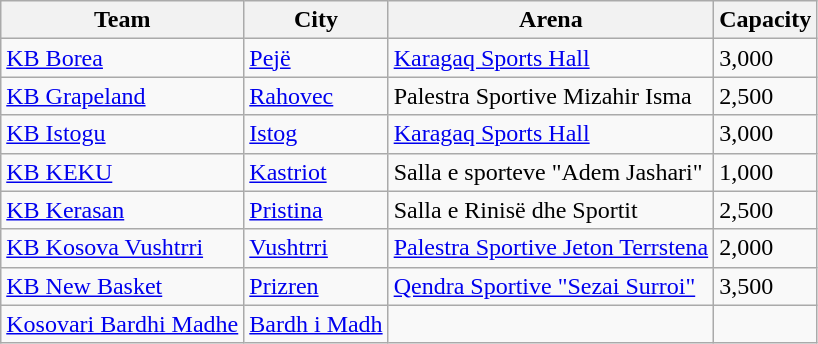<table class="wikitable sortable">
<tr>
<th>Team</th>
<th>City</th>
<th>Arena</th>
<th>Capacity</th>
</tr>
<tr>
<td><a href='#'>KB Borea</a></td>
<td><a href='#'>Pejë</a></td>
<td><a href='#'>Karagaq Sports Hall</a></td>
<td>3,000</td>
</tr>
<tr>
<td><a href='#'>KB Grapeland</a></td>
<td><a href='#'>Rahovec</a></td>
<td>Palestra Sportive Mizahir Isma</td>
<td>2,500</td>
</tr>
<tr>
<td><a href='#'>KB Istogu</a></td>
<td><a href='#'>Istog</a></td>
<td><a href='#'>Karagaq Sports Hall</a></td>
<td>3,000</td>
</tr>
<tr>
<td><a href='#'>KB KEKU</a></td>
<td><a href='#'>Kastriot</a></td>
<td>Salla e sporteve "Adem Jashari"</td>
<td>1,000</td>
</tr>
<tr>
<td><a href='#'>KB Kerasan</a></td>
<td><a href='#'>Pristina</a></td>
<td>Salla e Rinisë dhe Sportit</td>
<td>2,500</td>
</tr>
<tr>
<td><a href='#'>KB Kosova Vushtrri</a></td>
<td><a href='#'>Vushtrri</a></td>
<td><a href='#'>Palestra Sportive Jeton Terrstena</a></td>
<td>2,000</td>
</tr>
<tr>
<td><a href='#'>KB New Basket</a></td>
<td><a href='#'>Prizren</a></td>
<td><a href='#'>Qendra Sportive "Sezai Surroi"</a></td>
<td>3,500</td>
</tr>
<tr>
<td><a href='#'>Kosovari Bardhi Madhe</a></td>
<td><a href='#'>Bardh i Madh</a></td>
<td></td>
<td></td>
</tr>
</table>
